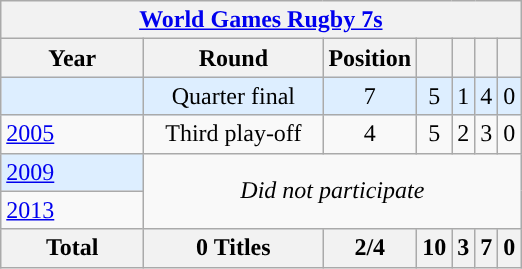<table class="wikitable" style="text-align: center;">
<tr>
<th colspan=10><a href='#'>World Games Rugby 7s</a></th>
</tr>
<tr>
<th style="width:5.5em;">Year</th>
<th style="width:7em;">Round</th>
<th>Position</th>
<th></th>
<th></th>
<th></th>
<th></th>
</tr>
<tr bgcolor=#ddeeff>
<td align=left></td>
<td>Quarter final</td>
<td>7</td>
<td>5</td>
<td>1</td>
<td>4</td>
<td>0</td>
</tr>
<tr>
<td align=left> <a href='#'>2005</a></td>
<td>Third play-off</td>
<td>4</td>
<td>5</td>
<td>2</td>
<td>3</td>
<td>0</td>
</tr>
<tr bgcolor=#ddeeff>
<td align=left> <a href='#'>2009</a></td>
<td colspan="6" rowspan=2 style="background-color:#f9f9f9;"><em>Did not participate</em></td>
</tr>
<tr>
<td align=left> <a href='#'>2013</a></td>
</tr>
<tr>
<th>Total</th>
<th>0 Titles</th>
<th>2/4</th>
<th>10</th>
<th>3</th>
<th>7</th>
<th>0</th>
</tr>
</table>
